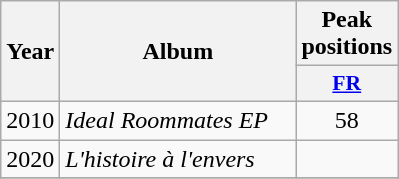<table class="wikitable">
<tr>
<th align="center" rowspan="2" width="10">Year</th>
<th align="center" rowspan="2" width="150">Album</th>
<th align="center" colspan="1" width="20">Peak positions</th>
</tr>
<tr>
<th scope="col" style="width:3em;font-size:90%;"><a href='#'>FR</a><br></th>
</tr>
<tr>
<td style="text-align:center;">2010</td>
<td><em>Ideal Roommates EP</em></td>
<td style="text-align:center;">58</td>
</tr>
<tr>
<td>2020</td>
<td><em>L'histoire à l'envers</em></td>
<td></td>
</tr>
<tr>
</tr>
</table>
